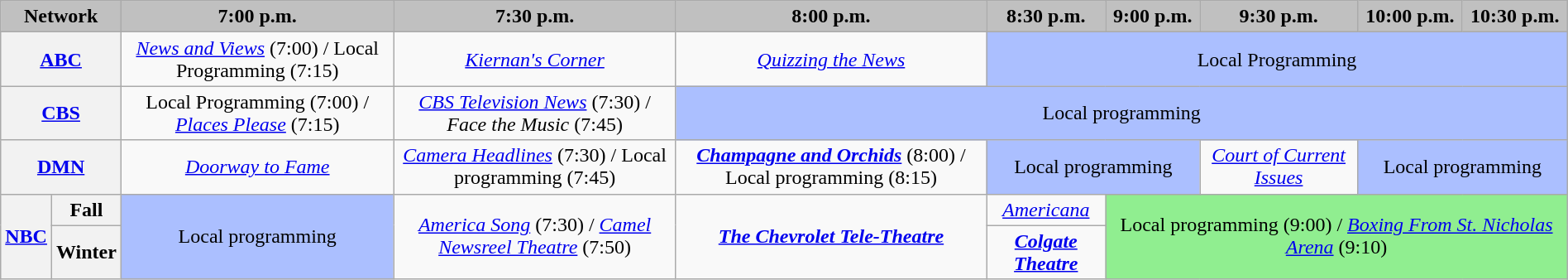<table class="wikitable" style="width:100%;margin-right:0;text-align:center">
<tr>
<th colspan=2 style="background-color:#C0C0C0">Network</th>
<th style="background-color:#C0C0C0;text-align:center">7:00 p.m.</th>
<th style="background-color:#C0C0C0;text-align:center">7:30 p.m.</th>
<th style="background-color:#C0C0C0;text-align:center">8:00 p.m.</th>
<th style="background-color:#C0C0C0;text-align:center">8:30 p.m.</th>
<th style="background-color:#C0C0C0;text-align:center">9:00 p.m.</th>
<th style="background-color:#C0C0C0;text-align:center">9:30 p.m.</th>
<th style="background-color:#C0C0C0;text-align:center">10:00 p.m.</th>
<th style="background-color:#C0C0C0;text-align:center">10:30 p.m.</th>
</tr>
<tr>
<th colspan=2><a href='#'>ABC</a></th>
<td><em><a href='#'>News and Views</a></em> (7:00) / Local Programming  (7:15)</td>
<td><em><a href='#'>Kiernan's Corner</a></em></td>
<td><em><a href='#'>Quizzing the News</a></em></td>
<td colspan="5" bgcolor="#abbfff">Local Programming</td>
</tr>
<tr>
<th colspan=2><a href='#'>CBS</a></th>
<td>Local Programming (7:00) / <em><a href='#'>Places Please</a></em> (7:15)</td>
<td><em><a href='#'>CBS Television News</a></em> (7:30) / <em>Face the Music</em> (7:45)</td>
<td colspan="6" bgcolor="#abbfff">Local programming</td>
</tr>
<tr>
<th colspan=2><a href='#'>DMN</a></th>
<td><em><a href='#'>Doorway to Fame</a></em></td>
<td><em><a href='#'>Camera Headlines</a></em> (7:30) / Local programming (7:45)</td>
<td><strong><em><a href='#'>Champagne and Orchids</a></em></strong> (8:00) / Local programming (8:15)</td>
<td colspan="2" bgcolor="#abbfff">Local programming</td>
<td><em><a href='#'>Court of Current Issues</a></em></td>
<td colspan="2" bgcolor="#abbfff">Local programming</td>
</tr>
<tr>
<th rowspan=2><a href='#'>NBC</a></th>
<th>Fall</th>
<td bgcolor="#abbfff" rowspan=2>Local programming</td>
<td rowspan=2><em><a href='#'>America Song</a></em> (7:30) / <em><a href='#'>Camel Newsreel Theatre</a></em> (7:50)</td>
<td rowspan=2><strong><em><a href='#'>The Chevrolet Tele-Theatre</a></em></strong></td>
<td><em><a href='#'>Americana</a></em></td>
<td colspan="4" rowspan=2 bgcolor="lightgreen">Local programming (9:00) / <em><a href='#'>Boxing From St. Nicholas Arena</a></em> (9:10)</td>
</tr>
<tr>
<th>Winter</th>
<td><strong><em> <a href='#'>Colgate Theatre</a></em></strong></td>
</tr>
</table>
